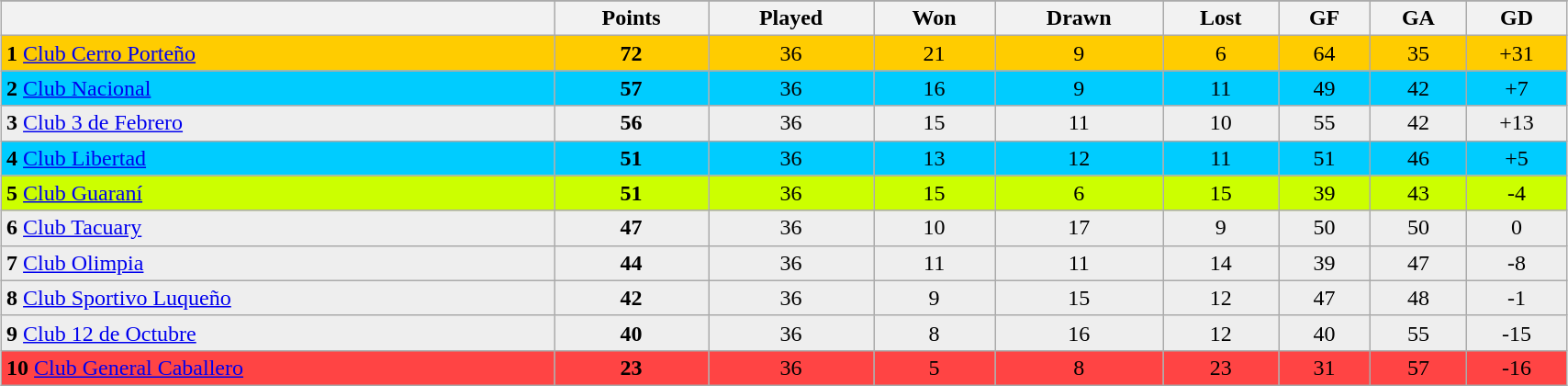<table class="wikitable" width=90% style="margin:1em auto;">
<tr style="background:#dddddd;">
</tr>
<tr style="background:#dddddd;">
<th></th>
<th>Points</th>
<th>Played</th>
<th>Won</th>
<th>Drawn</th>
<th>Lost</th>
<th>GF</th>
<th>GA</th>
<th>GD</th>
</tr>
<tr align=center style="background:#ffcc00;">
<td align=left><strong>1</strong> <a href='#'>Club Cerro Porteño</a></td>
<td><strong>72</strong></td>
<td>36</td>
<td>21</td>
<td>9</td>
<td>6</td>
<td>64</td>
<td>35</td>
<td>+31</td>
</tr>
<tr align=center style="background:#00ccff;">
<td align=left><strong>2</strong> <a href='#'>Club Nacional</a></td>
<td><strong>57</strong></td>
<td>36</td>
<td>16</td>
<td>9</td>
<td>11</td>
<td>49</td>
<td>42</td>
<td>+7</td>
</tr>
<tr align=center style="background:#eeeeee;">
<td align=left><strong>3</strong> <a href='#'>Club 3 de Febrero</a></td>
<td><strong>56</strong></td>
<td>36</td>
<td>15</td>
<td>11</td>
<td>10</td>
<td>55</td>
<td>42</td>
<td>+13</td>
</tr>
<tr align=center style="background:#00ccff;">
<td align=left><strong>4</strong> <a href='#'>Club Libertad</a></td>
<td><strong>51</strong></td>
<td>36</td>
<td>13</td>
<td>12</td>
<td>11</td>
<td>51</td>
<td>46</td>
<td>+5</td>
</tr>
<tr align=center style="background:#ccff00;">
<td align=left><strong>5</strong> <a href='#'>Club Guaraní</a></td>
<td><strong>51</strong></td>
<td>36</td>
<td>15</td>
<td>6</td>
<td>15</td>
<td>39</td>
<td>43</td>
<td>-4</td>
</tr>
<tr align=center style="background:#eeeeee;">
<td align=left><strong>6</strong> <a href='#'>Club Tacuary</a></td>
<td><strong>47</strong></td>
<td>36</td>
<td>10</td>
<td>17</td>
<td>9</td>
<td>50</td>
<td>50</td>
<td>0</td>
</tr>
<tr align=center style="background:#eeeeee;">
<td align=left><strong>7</strong> <a href='#'>Club Olimpia</a></td>
<td><strong>44</strong></td>
<td>36</td>
<td>11</td>
<td>11</td>
<td>14</td>
<td>39</td>
<td>47</td>
<td>-8</td>
</tr>
<tr align=center style="background:#eeeeee;">
<td align=left><strong>8</strong> <a href='#'>Club Sportivo Luqueño</a></td>
<td><strong>42</strong></td>
<td>36</td>
<td>9</td>
<td>15</td>
<td>12</td>
<td>47</td>
<td>48</td>
<td>-1</td>
</tr>
<tr align=center style="background:#eeeeee;">
<td align=left><strong>9</strong> <a href='#'>Club 12 de Octubre</a></td>
<td><strong>40</strong></td>
<td>36</td>
<td>8</td>
<td>16</td>
<td>12</td>
<td>40</td>
<td>55</td>
<td>-15</td>
</tr>
<tr align=center style="background:#ff4444;">
<td align=left><strong>10</strong> <a href='#'>Club General Caballero</a></td>
<td><strong>23</strong></td>
<td>36</td>
<td>5</td>
<td>8</td>
<td>23</td>
<td>31</td>
<td>57</td>
<td>-16</td>
</tr>
</table>
